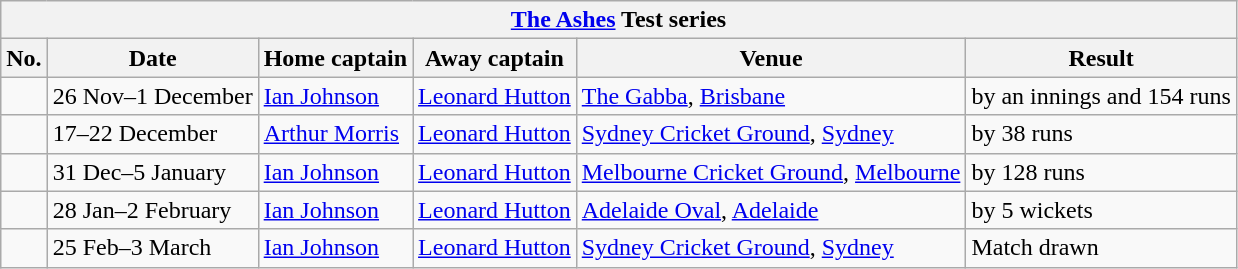<table class="wikitable">
<tr>
<th colspan="9"><a href='#'>The Ashes</a> Test series</th>
</tr>
<tr>
<th>No.</th>
<th>Date</th>
<th>Home captain</th>
<th>Away captain</th>
<th>Venue</th>
<th>Result</th>
</tr>
<tr>
<td></td>
<td>26 Nov–1 December</td>
<td><a href='#'>Ian Johnson</a></td>
<td><a href='#'>Leonard Hutton</a></td>
<td><a href='#'>The Gabba</a>, <a href='#'>Brisbane</a></td>
<td> by an innings and 154 runs</td>
</tr>
<tr>
<td></td>
<td>17–22 December</td>
<td><a href='#'>Arthur Morris</a></td>
<td><a href='#'>Leonard Hutton</a></td>
<td><a href='#'>Sydney Cricket Ground</a>, <a href='#'>Sydney</a></td>
<td> by 38 runs</td>
</tr>
<tr>
<td></td>
<td>31 Dec–5 January</td>
<td><a href='#'>Ian Johnson</a></td>
<td><a href='#'>Leonard Hutton</a></td>
<td><a href='#'>Melbourne Cricket Ground</a>, <a href='#'>Melbourne</a></td>
<td> by 128 runs</td>
</tr>
<tr>
<td></td>
<td>28 Jan–2 February</td>
<td><a href='#'>Ian Johnson</a></td>
<td><a href='#'>Leonard Hutton</a></td>
<td><a href='#'>Adelaide Oval</a>, <a href='#'>Adelaide</a></td>
<td> by 5 wickets</td>
</tr>
<tr>
<td></td>
<td>25 Feb–3 March</td>
<td><a href='#'>Ian Johnson</a></td>
<td><a href='#'>Leonard Hutton</a></td>
<td><a href='#'>Sydney Cricket Ground</a>, <a href='#'>Sydney</a></td>
<td>Match drawn</td>
</tr>
</table>
